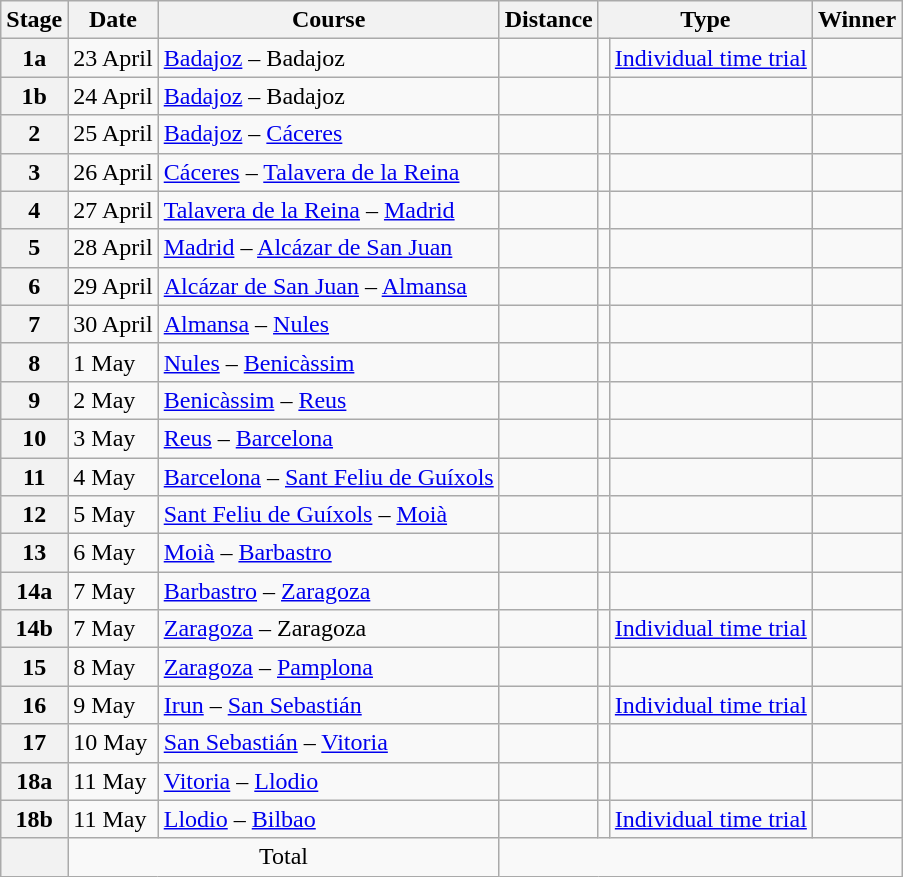<table class="wikitable">
<tr>
<th scope="col">Stage</th>
<th scope="col">Date</th>
<th scope="col">Course</th>
<th scope="col">Distance</th>
<th scope="col" colspan="2">Type</th>
<th scope="col">Winner</th>
</tr>
<tr>
<th scope="row">1a</th>
<td>23 April</td>
<td><a href='#'>Badajoz</a> – Badajoz</td>
<td style="text-align:center;"></td>
<td></td>
<td><a href='#'>Individual time trial</a></td>
<td></td>
</tr>
<tr>
<th scope="row">1b</th>
<td>24 April</td>
<td><a href='#'>Badajoz</a> – Badajoz</td>
<td style="text-align:center;"></td>
<td></td>
<td></td>
<td></td>
</tr>
<tr>
<th scope="row">2</th>
<td>25 April</td>
<td><a href='#'>Badajoz</a> – <a href='#'>Cáceres</a></td>
<td style="text-align:center;"></td>
<td></td>
<td></td>
<td></td>
</tr>
<tr>
<th scope="row">3</th>
<td>26 April</td>
<td><a href='#'>Cáceres</a> – <a href='#'>Talavera de la Reina</a></td>
<td style="text-align:center;"></td>
<td></td>
<td></td>
<td></td>
</tr>
<tr>
<th scope="row">4</th>
<td>27 April</td>
<td><a href='#'>Talavera de la Reina</a> – <a href='#'>Madrid</a></td>
<td style="text-align:center;"></td>
<td></td>
<td></td>
<td></td>
</tr>
<tr>
<th scope="row">5</th>
<td>28 April</td>
<td><a href='#'>Madrid</a> – <a href='#'>Alcázar de San Juan</a></td>
<td style="text-align:center;"></td>
<td></td>
<td></td>
<td></td>
</tr>
<tr>
<th scope="row">6</th>
<td>29 April</td>
<td><a href='#'>Alcázar de San Juan</a> – <a href='#'>Almansa</a></td>
<td style="text-align:center;"></td>
<td></td>
<td></td>
<td></td>
</tr>
<tr>
<th scope="row">7</th>
<td>30 April</td>
<td><a href='#'>Almansa</a> – <a href='#'>Nules</a></td>
<td style="text-align:center;"></td>
<td></td>
<td></td>
<td></td>
</tr>
<tr>
<th scope="row">8</th>
<td>1 May</td>
<td><a href='#'>Nules</a> – <a href='#'>Benicàssim</a></td>
<td style="text-align:center;"></td>
<td></td>
<td></td>
<td></td>
</tr>
<tr>
<th scope="row">9</th>
<td>2 May</td>
<td><a href='#'>Benicàssim</a> – <a href='#'>Reus</a></td>
<td style="text-align:center;"></td>
<td></td>
<td></td>
<td></td>
</tr>
<tr>
<th scope="row">10</th>
<td>3 May</td>
<td><a href='#'>Reus</a> – <a href='#'>Barcelona</a></td>
<td style="text-align:center;"></td>
<td></td>
<td></td>
<td></td>
</tr>
<tr>
<th scope="row">11</th>
<td>4 May</td>
<td><a href='#'>Barcelona</a> – <a href='#'>Sant Feliu de Guíxols</a></td>
<td style="text-align:center;"></td>
<td></td>
<td></td>
<td></td>
</tr>
<tr>
<th scope="row">12</th>
<td>5 May</td>
<td><a href='#'>Sant Feliu de Guíxols</a> – <a href='#'>Moià</a></td>
<td style="text-align:center;"></td>
<td></td>
<td></td>
<td></td>
</tr>
<tr>
<th scope="row">13</th>
<td>6 May</td>
<td><a href='#'>Moià</a> – <a href='#'>Barbastro</a></td>
<td style="text-align:center;"></td>
<td></td>
<td></td>
<td></td>
</tr>
<tr>
<th scope="row">14a</th>
<td>7 May</td>
<td><a href='#'>Barbastro</a> – <a href='#'>Zaragoza</a></td>
<td style="text-align:center;"></td>
<td></td>
<td></td>
<td></td>
</tr>
<tr>
<th scope="row">14b</th>
<td>7 May</td>
<td><a href='#'>Zaragoza</a> – Zaragoza</td>
<td style="text-align:center;"></td>
<td></td>
<td><a href='#'>Individual time trial</a></td>
<td></td>
</tr>
<tr>
<th scope="row">15</th>
<td>8 May</td>
<td><a href='#'>Zaragoza</a> – <a href='#'>Pamplona</a></td>
<td style="text-align:center;"></td>
<td></td>
<td></td>
<td></td>
</tr>
<tr>
<th scope="row">16</th>
<td>9 May</td>
<td><a href='#'>Irun</a> – <a href='#'>San Sebastián</a></td>
<td style="text-align:center;"></td>
<td></td>
<td><a href='#'>Individual time trial</a></td>
<td></td>
</tr>
<tr>
<th scope="row">17</th>
<td>10 May</td>
<td><a href='#'>San Sebastián</a> – <a href='#'>Vitoria</a></td>
<td style="text-align:center;"></td>
<td></td>
<td></td>
<td></td>
</tr>
<tr>
<th scope="row">18a</th>
<td>11 May</td>
<td><a href='#'>Vitoria</a> – <a href='#'>Llodio</a></td>
<td style="text-align:center;"></td>
<td></td>
<td></td>
<td></td>
</tr>
<tr>
<th scope="row">18b</th>
<td>11 May</td>
<td><a href='#'>Llodio</a> – <a href='#'>Bilbao</a></td>
<td style="text-align:center;"></td>
<td></td>
<td><a href='#'>Individual time trial</a></td>
<td></td>
</tr>
<tr>
<th scope="row"></th>
<td colspan="2" style="text-align:center">Total</td>
<td colspan="4" style="text-align:center"></td>
</tr>
</table>
